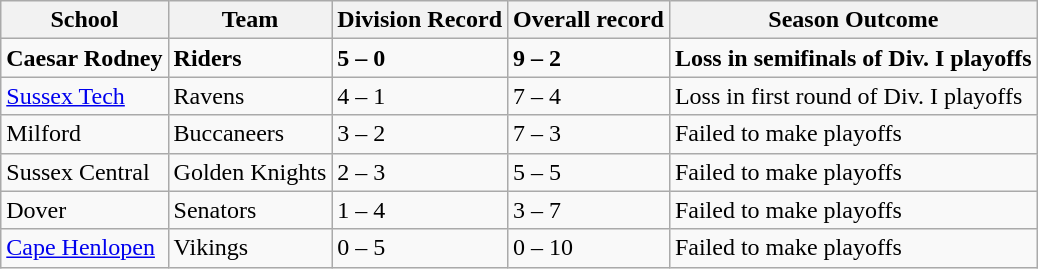<table class="wikitable mw-collapsible mw-collapsed">
<tr>
<th>School</th>
<th>Team</th>
<th>Division Record</th>
<th>Overall record</th>
<th>Season Outcome</th>
</tr>
<tr>
<td><strong> Caesar Rodney </strong></td>
<td><strong> Riders </strong></td>
<td><strong>5 – 0</strong></td>
<td><strong>9 – 2</strong></td>
<td><strong>Loss in semifinals of Div. I playoffs</strong></td>
</tr>
<tr>
<td><a href='#'>Sussex Tech</a></td>
<td>Ravens</td>
<td>4 – 1</td>
<td>7 – 4</td>
<td>Loss in first round of Div. I playoffs</td>
</tr>
<tr>
<td>Milford</td>
<td>Buccaneers</td>
<td>3 – 2</td>
<td>7 – 3</td>
<td>Failed to make playoffs</td>
</tr>
<tr>
<td>Sussex Central</td>
<td>Golden Knights</td>
<td>2 – 3</td>
<td>5 – 5</td>
<td>Failed to make playoffs</td>
</tr>
<tr>
<td>Dover</td>
<td>Senators</td>
<td>1 – 4</td>
<td>3 – 7</td>
<td>Failed to make playoffs</td>
</tr>
<tr>
<td><a href='#'>Cape Henlopen</a></td>
<td>Vikings</td>
<td>0 – 5</td>
<td>0 – 10</td>
<td>Failed to make playoffs</td>
</tr>
</table>
